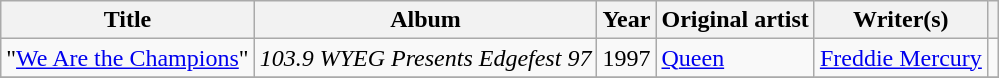<table class="wikitable sortable">
<tr>
<th>Title</th>
<th>Album</th>
<th>Year</th>
<th>Original artist</th>
<th>Writer(s)</th>
<th scope="col"></th>
</tr>
<tr>
<td>"<a href='#'>We Are the Champions</a>"</td>
<td><em>103.9 WYEG Presents Edgefest 97</em></td>
<td>1997</td>
<td><a href='#'>Queen</a></td>
<td><a href='#'>Freddie Mercury</a></td>
<td style="text-align:center;"></td>
</tr>
<tr>
</tr>
</table>
